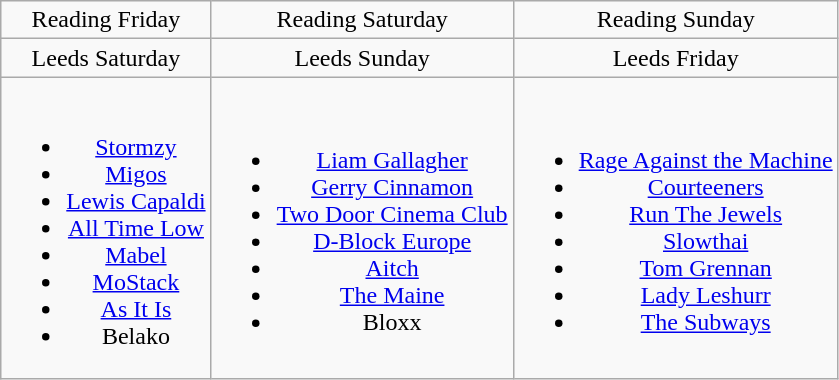<table class="wikitable" style="text-align:center;">
<tr>
<td>Reading Friday</td>
<td>Reading Saturday</td>
<td>Reading Sunday</td>
</tr>
<tr>
<td>Leeds Saturday</td>
<td>Leeds Sunday</td>
<td>Leeds Friday</td>
</tr>
<tr>
<td><br><ul><li><a href='#'>Stormzy</a></li><li><a href='#'>Migos</a></li><li><a href='#'>Lewis Capaldi</a></li><li><a href='#'>All Time Low</a></li><li><a href='#'>Mabel</a></li><li><a href='#'>MoStack</a></li><li><a href='#'>As It Is</a></li><li>Belako</li></ul></td>
<td><br><ul><li><a href='#'>Liam Gallagher</a></li><li><a href='#'>Gerry Cinnamon</a></li><li><a href='#'>Two Door Cinema Club</a></li><li><a href='#'>D-Block Europe</a></li><li><a href='#'>Aitch</a></li><li><a href='#'>The Maine</a></li><li>Bloxx</li></ul></td>
<td><br><ul><li><a href='#'>Rage Against the Machine</a></li><li><a href='#'>Courteeners</a></li><li><a href='#'>Run The Jewels</a></li><li><a href='#'>Slowthai</a></li><li><a href='#'>Tom Grennan</a></li><li><a href='#'>Lady Leshurr</a></li><li><a href='#'>The Subways</a></li></ul></td>
</tr>
</table>
